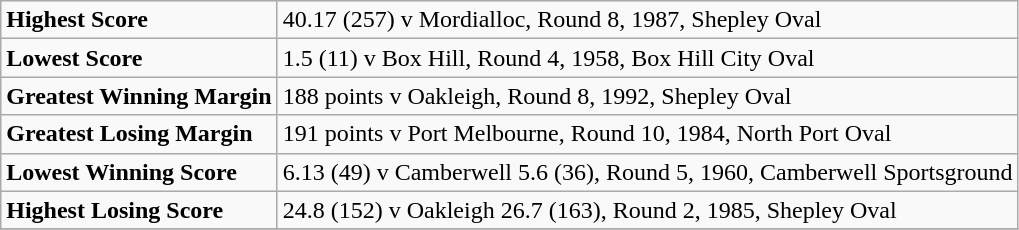<table class="wikitable">
<tr>
<td><strong>Highest Score</strong></td>
<td>40.17 (257) v Mordialloc, Round 8, 1987, Shepley Oval</td>
</tr>
<tr>
<td><strong>Lowest Score</strong></td>
<td>1.5 (11) v Box Hill, Round 4, 1958, Box Hill City Oval</td>
</tr>
<tr>
<td><strong>Greatest Winning Margin</strong></td>
<td>188 points v Oakleigh, Round 8, 1992, Shepley Oval</td>
</tr>
<tr>
<td><strong>Greatest Losing Margin</strong></td>
<td>191 points v Port Melbourne, Round 10, 1984, North Port Oval</td>
</tr>
<tr>
<td><strong>Lowest Winning Score</strong></td>
<td>6.13 (49) v Camberwell 5.6 (36), Round 5, 1960, Camberwell Sportsground</td>
</tr>
<tr>
<td><strong>Highest Losing Score</strong></td>
<td>24.8 (152) v Oakleigh 26.7 (163), Round 2, 1985, Shepley Oval</td>
</tr>
<tr>
</tr>
</table>
